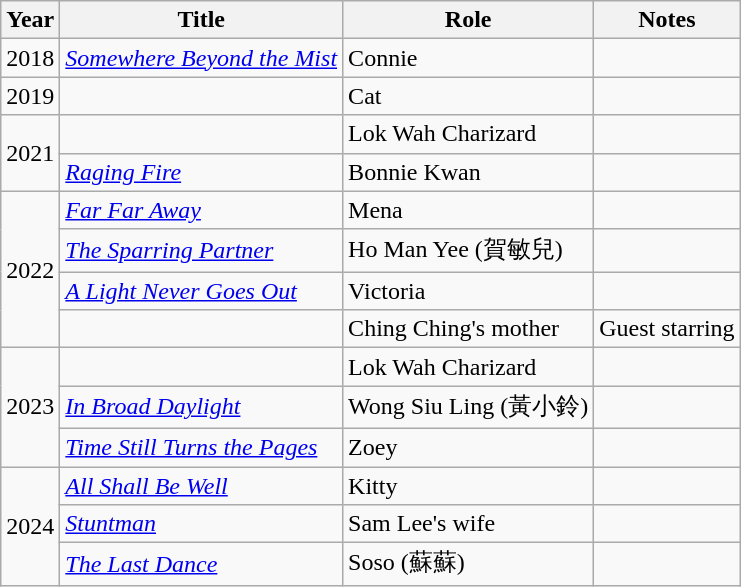<table class="wikitable">
<tr>
<th>Year</th>
<th>Title</th>
<th>Role</th>
<th>Notes</th>
</tr>
<tr>
<td>2018</td>
<td><em><a href='#'>Somewhere Beyond the Mist</a></em></td>
<td>Connie</td>
<td></td>
</tr>
<tr>
<td>2019</td>
<td><em></em></td>
<td>Cat</td>
<td></td>
</tr>
<tr>
<td rowspan="2">2021</td>
<td><em></em></td>
<td>Lok Wah Charizard</td>
<td></td>
</tr>
<tr>
<td><em><a href='#'>Raging Fire</a></em></td>
<td>Bonnie Kwan</td>
<td></td>
</tr>
<tr>
<td rowspan="4">2022</td>
<td><em><a href='#'>Far Far Away</a></em></td>
<td>Mena</td>
<td></td>
</tr>
<tr>
<td><em><a href='#'>The Sparring Partner</a></em></td>
<td>Ho Man Yee (賀敏兒)</td>
<td></td>
</tr>
<tr>
<td><em><a href='#'>A Light Never Goes Out</a></em></td>
<td>Victoria</td>
<td></td>
</tr>
<tr>
<td><em></em></td>
<td>Ching Ching's mother</td>
<td>Guest starring</td>
</tr>
<tr>
<td rowspan="3">2023</td>
<td><em></em></td>
<td>Lok Wah Charizard</td>
<td></td>
</tr>
<tr>
<td><em><a href='#'>In Broad Daylight</a></em></td>
<td>Wong Siu Ling (黃小鈴)</td>
<td></td>
</tr>
<tr>
<td><em><a href='#'>Time Still Turns the Pages</a></em></td>
<td>Zoey</td>
<td></td>
</tr>
<tr>
<td rowspan="3">2024</td>
<td><em><a href='#'>All Shall Be Well</a></em></td>
<td>Kitty</td>
<td></td>
</tr>
<tr>
<td><em><a href='#'>Stuntman</a></em></td>
<td>Sam Lee's wife</td>
<td></td>
</tr>
<tr>
<td><em><a href='#'>The Last Dance</a></em></td>
<td>Soso (蘇蘇)</td>
<td></td>
</tr>
</table>
